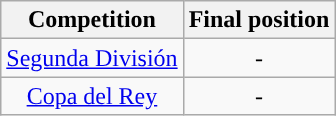<table class="wikitable" style="font-size:100%; text-align:center">
<tr>
<th>Competition</th>
<th>Final position</th>
</tr>
<tr style="background:">
<td><a href='#'>Segunda División</a></td>
<td>-</td>
</tr>
<tr style="background:">
<td><a href='#'>Copa del Rey</a></td>
<td>-</td>
</tr>
</table>
